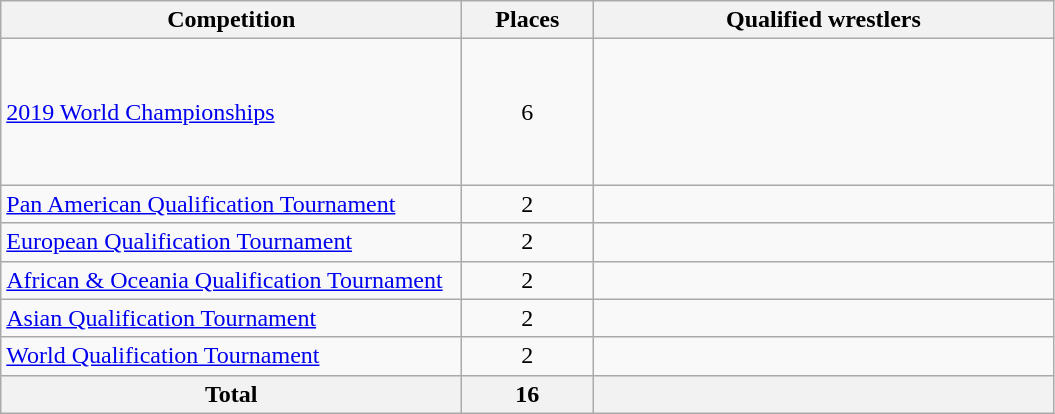<table class = "wikitable">
<tr>
<th width=300>Competition</th>
<th width=80>Places</th>
<th width=300>Qualified wrestlers</th>
</tr>
<tr>
<td><a href='#'>2019 World Championships</a></td>
<td align="center">6</td>
<td><br><br><br><br><br></td>
</tr>
<tr>
<td><a href='#'>Pan American Qualification Tournament</a></td>
<td align="center">2</td>
<td><br></td>
</tr>
<tr>
<td><a href='#'>European Qualification Tournament</a></td>
<td align="center">2</td>
<td><br></td>
</tr>
<tr>
<td><a href='#'>African & Oceania Qualification Tournament</a></td>
<td align="center">2</td>
<td><br></td>
</tr>
<tr>
<td><a href='#'>Asian Qualification Tournament</a></td>
<td align="center">2</td>
<td><br></td>
</tr>
<tr>
<td><a href='#'>World Qualification Tournament</a></td>
<td align="center">2</td>
<td><br></td>
</tr>
<tr>
<th>Total</th>
<th>16</th>
<th></th>
</tr>
</table>
